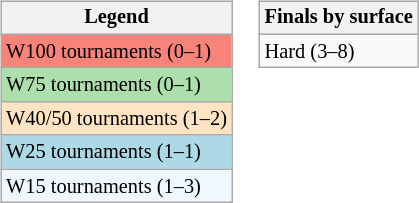<table>
<tr valign=top>
<td><br><table class=wikitable style="font-size:85%">
<tr>
<th>Legend</th>
</tr>
<tr style="background:#f88379;">
<td>W100 tournaments (0–1)</td>
</tr>
<tr style="background:#addfad;">
<td>W75 tournaments (0–1)</td>
</tr>
<tr style="background:#ffe4c4;">
<td>W40/50 tournaments (1–2)</td>
</tr>
<tr style="background:lightblue;">
<td>W25 tournaments (1–1)</td>
</tr>
<tr style="background:#f0f8ff;">
<td>W15 tournaments (1–3)</td>
</tr>
</table>
</td>
<td><br><table class=wikitable style="font-size:85%">
<tr>
<th>Finals by surface</th>
</tr>
<tr>
<td>Hard (3–8)</td>
</tr>
</table>
</td>
</tr>
</table>
